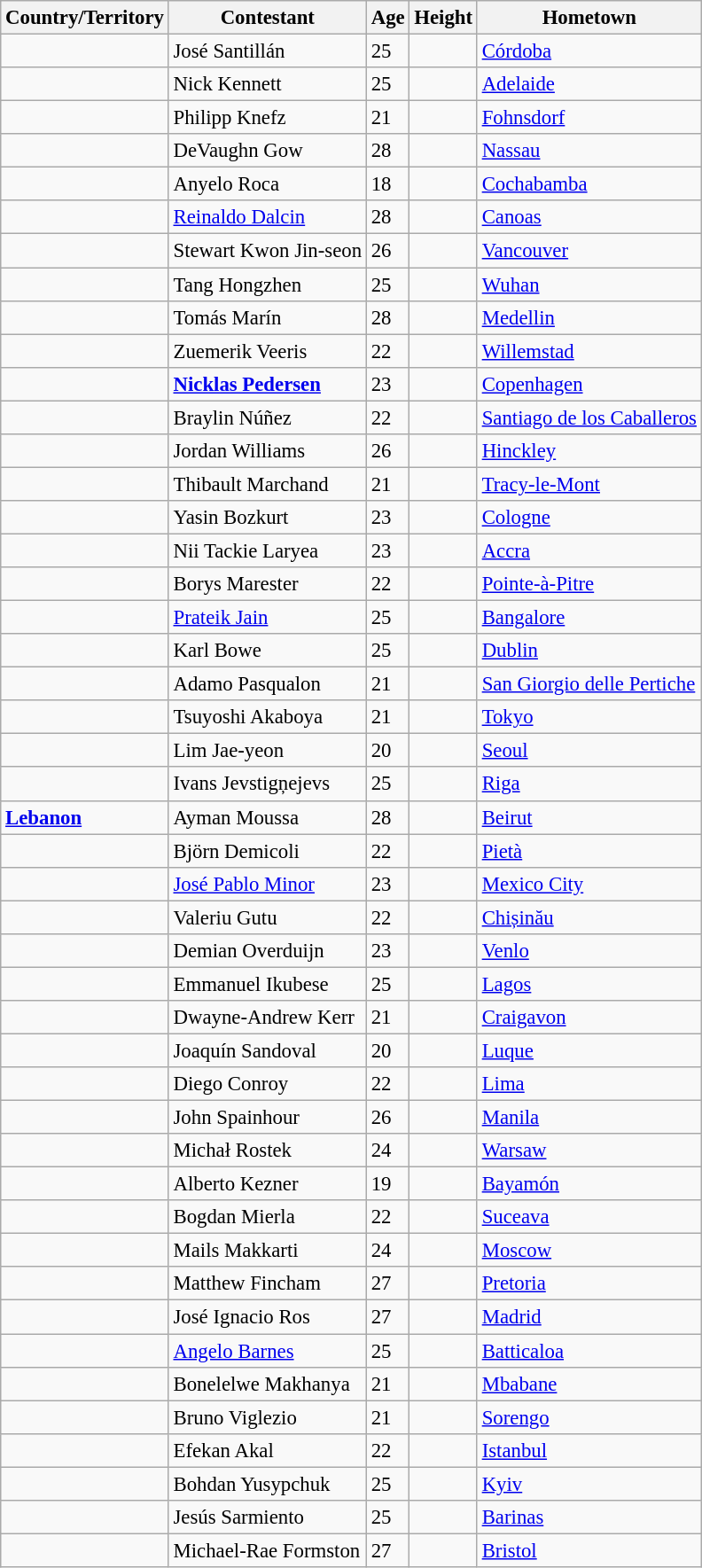<table class="wikitable sortable" style="font-size: 95%;">
<tr>
<th>Country/Territory</th>
<th>Contestant</th>
<th>Age</th>
<th>Height</th>
<th>Hometown</th>
</tr>
<tr>
<td><strong></strong></td>
<td>José Santillán</td>
<td>25</td>
<td></td>
<td><a href='#'>Córdoba</a></td>
</tr>
<tr>
<td><strong></strong></td>
<td>Nick Kennett</td>
<td>25</td>
<td></td>
<td><a href='#'>Adelaide</a></td>
</tr>
<tr>
<td><strong></strong></td>
<td>Philipp Knefz</td>
<td>21</td>
<td></td>
<td><a href='#'>Fohnsdorf</a></td>
</tr>
<tr>
<td><strong></strong></td>
<td>DeVaughn Gow</td>
<td>28</td>
<td></td>
<td><a href='#'>Nassau</a></td>
</tr>
<tr>
<td><strong></strong></td>
<td>Anyelo Roca</td>
<td>18</td>
<td></td>
<td><a href='#'>Cochabamba</a></td>
</tr>
<tr>
<td><strong></strong></td>
<td><a href='#'>Reinaldo Dalcin</a></td>
<td>28</td>
<td></td>
<td><a href='#'>Canoas</a></td>
</tr>
<tr>
<td><strong></strong></td>
<td>Stewart Kwon Jin-seon</td>
<td>26</td>
<td></td>
<td><a href='#'>Vancouver</a></td>
</tr>
<tr>
<td><strong></strong></td>
<td>Tang Hongzhen</td>
<td>25</td>
<td></td>
<td><a href='#'>Wuhan</a></td>
</tr>
<tr>
<td><strong></strong></td>
<td>Tomás Marín</td>
<td>28</td>
<td></td>
<td><a href='#'>Medellin</a></td>
</tr>
<tr>
<td><strong></strong></td>
<td>Zuemerik Veeris</td>
<td>22</td>
<td></td>
<td><a href='#'>Willemstad</a></td>
</tr>
<tr>
<td><strong></strong></td>
<td><strong><a href='#'>Nicklas Pedersen</a></strong></td>
<td>23</td>
<td></td>
<td><a href='#'>Copenhagen</a></td>
</tr>
<tr>
<td><strong></strong></td>
<td>Braylin Núñez</td>
<td>22</td>
<td></td>
<td><a href='#'>Santiago de los Caballeros</a></td>
</tr>
<tr>
<td><strong></strong></td>
<td>Jordan Williams</td>
<td>26</td>
<td></td>
<td><a href='#'>Hinckley</a></td>
</tr>
<tr>
<td><strong></strong></td>
<td>Thibault Marchand</td>
<td>21</td>
<td></td>
<td><a href='#'>Tracy-le-Mont</a></td>
</tr>
<tr>
<td><strong></strong></td>
<td>Yasin Bozkurt</td>
<td>23</td>
<td></td>
<td><a href='#'>Cologne</a></td>
</tr>
<tr>
<td><strong></strong></td>
<td>Nii Tackie Laryea</td>
<td>23</td>
<td></td>
<td><a href='#'>Accra</a></td>
</tr>
<tr>
<td><strong></strong></td>
<td>Borys Marester</td>
<td>22</td>
<td></td>
<td><a href='#'>Pointe-à-Pitre</a></td>
</tr>
<tr>
<td><strong></strong></td>
<td><a href='#'>Prateik Jain</a></td>
<td>25</td>
<td></td>
<td><a href='#'>Bangalore</a></td>
</tr>
<tr>
<td><strong></strong></td>
<td>Karl Bowe</td>
<td>25</td>
<td></td>
<td><a href='#'>Dublin</a></td>
</tr>
<tr>
<td><strong></strong></td>
<td>Adamo Pasqualon</td>
<td>21</td>
<td></td>
<td><a href='#'>San Giorgio delle Pertiche</a></td>
</tr>
<tr>
<td><strong></strong></td>
<td>Tsuyoshi Akaboya</td>
<td>21</td>
<td></td>
<td><a href='#'>Tokyo</a></td>
</tr>
<tr>
<td><strong></strong></td>
<td>Lim Jae-yeon</td>
<td>20</td>
<td></td>
<td><a href='#'>Seoul</a></td>
</tr>
<tr>
<td><strong></strong></td>
<td>Ivans Jevstigņejevs</td>
<td>25</td>
<td></td>
<td><a href='#'>Riga</a></td>
</tr>
<tr>
<td><strong> <a href='#'>Lebanon</a></strong></td>
<td>Ayman Moussa</td>
<td>28</td>
<td></td>
<td><a href='#'>Beirut</a></td>
</tr>
<tr>
<td><strong></strong></td>
<td>Björn Demicoli</td>
<td>22</td>
<td></td>
<td><a href='#'>Pietà</a></td>
</tr>
<tr>
<td><strong></strong></td>
<td><a href='#'>José Pablo Minor</a></td>
<td>23</td>
<td></td>
<td><a href='#'>Mexico City</a></td>
</tr>
<tr>
<td><strong></strong></td>
<td>Valeriu Gutu</td>
<td>22</td>
<td></td>
<td><a href='#'>Chișinău</a></td>
</tr>
<tr>
<td><strong></strong></td>
<td>Demian Overduijn</td>
<td>23</td>
<td></td>
<td><a href='#'>Venlo</a></td>
</tr>
<tr>
<td><strong></strong></td>
<td>Emmanuel Ikubese</td>
<td>25</td>
<td></td>
<td><a href='#'>Lagos</a></td>
</tr>
<tr>
<td><strong></strong></td>
<td>Dwayne-Andrew Kerr</td>
<td>21</td>
<td></td>
<td><a href='#'>Craigavon</a></td>
</tr>
<tr>
<td><strong></strong></td>
<td>Joaquín Sandoval</td>
<td>20</td>
<td></td>
<td><a href='#'>Luque</a></td>
</tr>
<tr>
<td><strong></strong></td>
<td>Diego Conroy</td>
<td>22</td>
<td></td>
<td><a href='#'>Lima</a></td>
</tr>
<tr>
<td><strong></strong></td>
<td>John Spainhour</td>
<td>26</td>
<td></td>
<td><a href='#'>Manila</a></td>
</tr>
<tr>
<td><strong></strong></td>
<td>Michał Rostek</td>
<td>24</td>
<td></td>
<td><a href='#'>Warsaw</a></td>
</tr>
<tr>
<td><strong></strong></td>
<td>Alberto Kezner</td>
<td>19</td>
<td></td>
<td><a href='#'>Bayamón</a></td>
</tr>
<tr>
<td><strong></strong></td>
<td>Bogdan Mierla</td>
<td>22</td>
<td></td>
<td><a href='#'>Suceava</a></td>
</tr>
<tr>
<td><strong></strong></td>
<td>Mails Makkarti</td>
<td>24</td>
<td></td>
<td><a href='#'>Moscow</a></td>
</tr>
<tr>
<td><strong></strong></td>
<td>Matthew Fincham</td>
<td>27</td>
<td></td>
<td><a href='#'>Pretoria</a></td>
</tr>
<tr>
<td><strong></strong></td>
<td>José Ignacio Ros</td>
<td>27</td>
<td></td>
<td><a href='#'>Madrid</a></td>
</tr>
<tr>
<td><strong></strong></td>
<td><a href='#'>Angelo Barnes</a></td>
<td>25</td>
<td></td>
<td><a href='#'>Batticaloa</a></td>
</tr>
<tr>
<td><strong></strong></td>
<td>Bonelelwe Makhanya</td>
<td>21</td>
<td></td>
<td><a href='#'>Mbabane</a></td>
</tr>
<tr>
<td><strong></strong></td>
<td>Bruno Viglezio</td>
<td>21</td>
<td></td>
<td><a href='#'>Sorengo</a></td>
</tr>
<tr>
<td><strong></strong></td>
<td>Efekan Akal</td>
<td>22</td>
<td></td>
<td><a href='#'>Istanbul</a></td>
</tr>
<tr>
<td><strong></strong></td>
<td>Bohdan Yusypchuk</td>
<td>25</td>
<td></td>
<td><a href='#'>Kyiv</a></td>
</tr>
<tr>
<td><strong></strong></td>
<td>Jesús Sarmiento</td>
<td>25</td>
<td></td>
<td><a href='#'>Barinas</a></td>
</tr>
<tr>
<td><strong></strong></td>
<td>Michael-Rae Formston</td>
<td>27</td>
<td></td>
<td><a href='#'>Bristol</a></td>
</tr>
</table>
